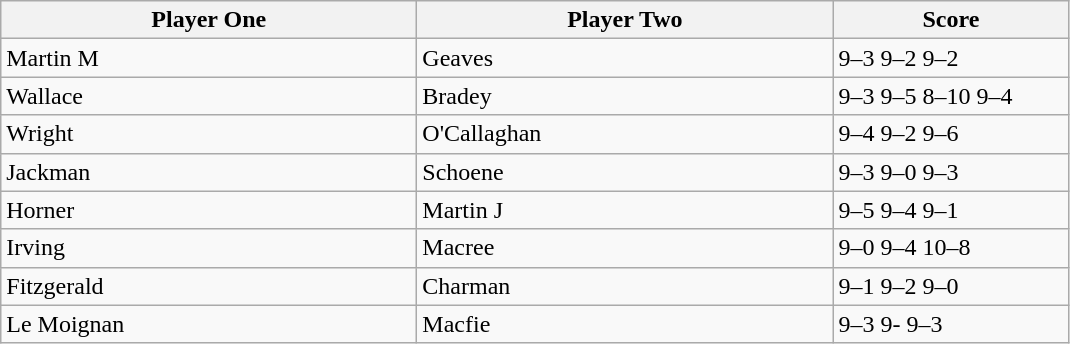<table class="wikitable">
<tr>
<th width=270>Player One</th>
<th width=270>Player Two</th>
<th width=150>Score</th>
</tr>
<tr>
<td> Martin M</td>
<td> Geaves</td>
<td>9–3 9–2 9–2</td>
</tr>
<tr>
<td> Wallace</td>
<td> Bradey</td>
<td>9–3 9–5 8–10 9–4</td>
</tr>
<tr>
<td> Wright</td>
<td> O'Callaghan</td>
<td>9–4 9–2 9–6</td>
</tr>
<tr>
<td> Jackman</td>
<td> Schoene</td>
<td>9–3 9–0 9–3</td>
</tr>
<tr>
<td> Horner</td>
<td> Martin J</td>
<td>9–5 9–4 9–1</td>
</tr>
<tr>
<td> Irving</td>
<td> Macree</td>
<td>9–0 9–4 10–8</td>
</tr>
<tr>
<td> Fitzgerald</td>
<td> Charman</td>
<td>9–1 9–2 9–0</td>
</tr>
<tr>
<td> Le Moignan</td>
<td> Macfie</td>
<td>9–3 9- 9–3</td>
</tr>
</table>
